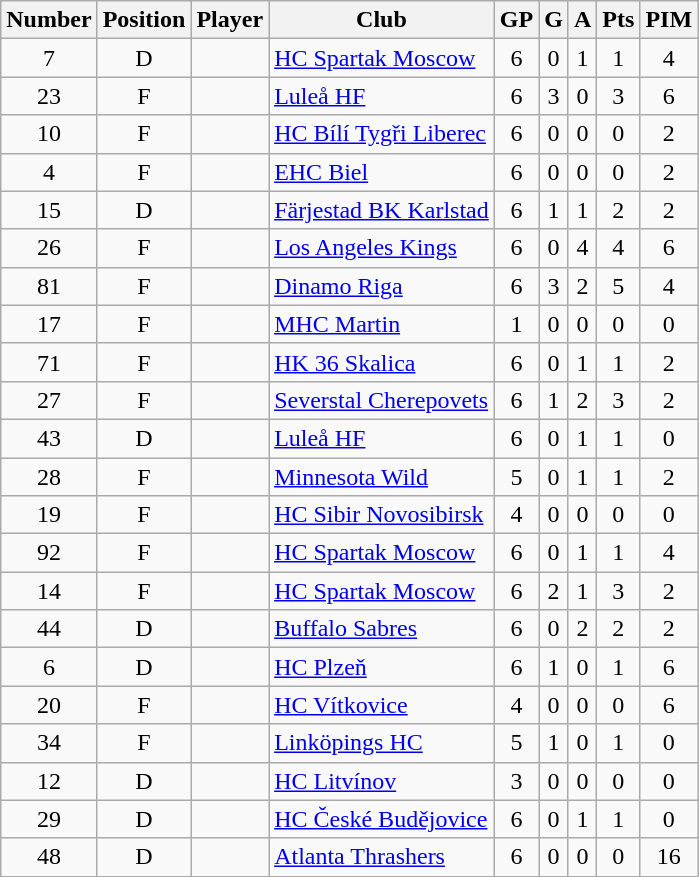<table class="wikitable sortable" style="text-align: center;">
<tr>
<th>Number</th>
<th>Position</th>
<th>Player</th>
<th>Club</th>
<th>GP</th>
<th>G</th>
<th>A</th>
<th>Pts</th>
<th>PIM</th>
</tr>
<tr>
<td>7</td>
<td>D</td>
<td align=left></td>
<td align=left><a href='#'>HC Spartak Moscow</a></td>
<td>6</td>
<td>0</td>
<td>1</td>
<td>1</td>
<td>4</td>
</tr>
<tr>
<td>23</td>
<td>F</td>
<td align=left></td>
<td align=left><a href='#'>Luleå HF</a></td>
<td>6</td>
<td>3</td>
<td>0</td>
<td>3</td>
<td>6</td>
</tr>
<tr>
<td>10</td>
<td>F</td>
<td align=left></td>
<td align=left><a href='#'>HC Bílí Tygři Liberec</a></td>
<td>6</td>
<td>0</td>
<td>0</td>
<td>0</td>
<td>2</td>
</tr>
<tr>
<td>4</td>
<td>F</td>
<td align=left></td>
<td align=left><a href='#'>EHC Biel</a></td>
<td>6</td>
<td>0</td>
<td>0</td>
<td>0</td>
<td>2</td>
</tr>
<tr>
<td>15</td>
<td>D</td>
<td align=left></td>
<td align=left><a href='#'>Färjestad BK Karlstad</a></td>
<td>6</td>
<td>1</td>
<td>1</td>
<td>2</td>
<td>2</td>
</tr>
<tr>
<td>26</td>
<td>F</td>
<td align=left></td>
<td align=left><a href='#'>Los Angeles Kings</a></td>
<td>6</td>
<td>0</td>
<td>4</td>
<td>4</td>
<td>6</td>
</tr>
<tr>
<td>81</td>
<td>F</td>
<td align=left></td>
<td align=left><a href='#'>Dinamo Riga</a></td>
<td>6</td>
<td>3</td>
<td>2</td>
<td>5</td>
<td>4</td>
</tr>
<tr>
<td>17</td>
<td>F</td>
<td align=left></td>
<td align=left><a href='#'>MHC Martin</a></td>
<td>1</td>
<td>0</td>
<td>0</td>
<td>0</td>
<td>0</td>
</tr>
<tr>
<td>71</td>
<td>F</td>
<td align=left></td>
<td align=left><a href='#'>HK 36 Skalica</a></td>
<td>6</td>
<td>0</td>
<td>1</td>
<td>1</td>
<td>2</td>
</tr>
<tr>
<td>27</td>
<td>F</td>
<td align=left></td>
<td align=left><a href='#'>Severstal Cherepovets</a></td>
<td>6</td>
<td>1</td>
<td>2</td>
<td>3</td>
<td>2</td>
</tr>
<tr>
<td>43</td>
<td>D</td>
<td align=left></td>
<td align=left><a href='#'>Luleå HF</a></td>
<td>6</td>
<td>0</td>
<td>1</td>
<td>1</td>
<td>0</td>
</tr>
<tr>
<td>28</td>
<td>F</td>
<td align=left></td>
<td align=left><a href='#'>Minnesota Wild</a></td>
<td>5</td>
<td>0</td>
<td>1</td>
<td>1</td>
<td>2</td>
</tr>
<tr>
<td>19</td>
<td>F</td>
<td align=left></td>
<td align=left><a href='#'>HC Sibir Novosibirsk</a></td>
<td>4</td>
<td>0</td>
<td>0</td>
<td>0</td>
<td>0</td>
</tr>
<tr>
<td>92</td>
<td>F</td>
<td align=left></td>
<td align=left><a href='#'>HC Spartak Moscow</a></td>
<td>6</td>
<td>0</td>
<td>1</td>
<td>1</td>
<td>4</td>
</tr>
<tr>
<td>14</td>
<td>F</td>
<td align=left></td>
<td align=left><a href='#'>HC Spartak Moscow</a></td>
<td>6</td>
<td>2</td>
<td>1</td>
<td>3</td>
<td>2</td>
</tr>
<tr>
<td>44</td>
<td>D</td>
<td align=left></td>
<td align=left><a href='#'>Buffalo Sabres</a></td>
<td>6</td>
<td>0</td>
<td>2</td>
<td>2</td>
<td>2</td>
</tr>
<tr>
<td>6</td>
<td>D</td>
<td align=left></td>
<td align=left><a href='#'>HC Plzeň</a></td>
<td>6</td>
<td>1</td>
<td>0</td>
<td>1</td>
<td>6</td>
</tr>
<tr>
<td>20</td>
<td>F</td>
<td align=left></td>
<td align=left><a href='#'>HC Vítkovice</a></td>
<td>4</td>
<td>0</td>
<td>0</td>
<td>0</td>
<td>6</td>
</tr>
<tr>
<td>34</td>
<td>F</td>
<td align=left></td>
<td align=left><a href='#'>Linköpings HC</a></td>
<td>5</td>
<td>1</td>
<td>0</td>
<td>1</td>
<td>0</td>
</tr>
<tr>
<td>12</td>
<td>D</td>
<td align=left></td>
<td align=left><a href='#'>HC Litvínov</a></td>
<td>3</td>
<td>0</td>
<td>0</td>
<td>0</td>
<td>0</td>
</tr>
<tr>
<td>29</td>
<td>D</td>
<td align=left></td>
<td align=left><a href='#'>HC České Budějovice</a></td>
<td>6</td>
<td>0</td>
<td>1</td>
<td>1</td>
<td>0</td>
</tr>
<tr>
<td>48</td>
<td>D</td>
<td align=left></td>
<td align=left><a href='#'>Atlanta Thrashers</a></td>
<td>6</td>
<td>0</td>
<td>0</td>
<td>0</td>
<td>16</td>
</tr>
</table>
